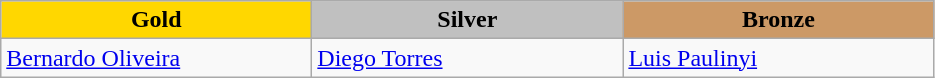<table class="wikitable" style="text-align:left">
<tr align="center">
<td width=200 bgcolor=gold><strong>Gold</strong></td>
<td width=200 bgcolor=silver><strong>Silver</strong></td>
<td width=200 bgcolor=CC9966><strong>Bronze</strong></td>
</tr>
<tr>
<td><a href='#'>Bernardo Oliveira</a><br><em></em></td>
<td><a href='#'>Diego Torres</a><br><em></em></td>
<td><a href='#'>Luis Paulinyi</a><br><em></em></td>
</tr>
</table>
